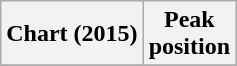<table class="wikitable sortable">
<tr>
<th>Chart (2015)</th>
<th>Peak<br>position</th>
</tr>
<tr>
</tr>
</table>
